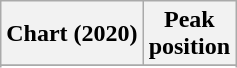<table class="wikitable plainrowheaders" style="text-align:center">
<tr>
<th scope="col">Chart (2020)</th>
<th scope="col">Peak<br>position</th>
</tr>
<tr>
</tr>
<tr>
</tr>
</table>
